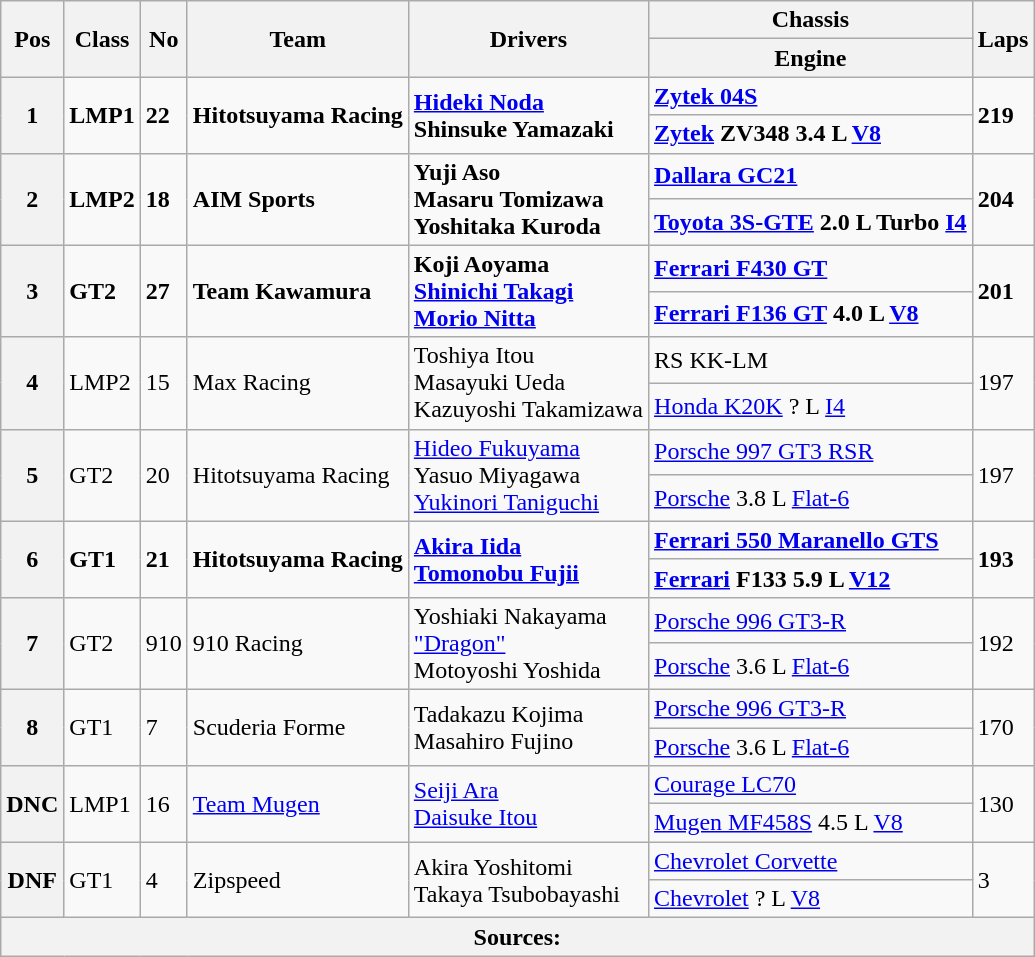<table class="wikitable">
<tr>
<th rowspan="2">Pos</th>
<th rowspan="2">Class</th>
<th rowspan="2">No</th>
<th rowspan="2">Team</th>
<th rowspan="2">Drivers</th>
<th>Chassis</th>
<th rowspan="2">Laps</th>
</tr>
<tr>
<th>Engine</th>
</tr>
<tr>
<th rowspan="2">1</th>
<td rowspan="2"><strong>LMP1</strong></td>
<td rowspan="2"><strong>22</strong></td>
<td rowspan="2"><strong> Hitotsuyama Racing</strong></td>
<td rowspan="2"><strong> <a href='#'>Hideki Noda</a></strong><br><strong> Shinsuke Yamazaki</strong></td>
<td><strong><a href='#'>Zytek 04S</a></strong></td>
<td rowspan="2"><strong>219</strong></td>
</tr>
<tr>
<td><strong><a href='#'>Zytek</a> ZV348 3.4 L <a href='#'>V8</a></strong></td>
</tr>
<tr>
<th rowspan="2">2</th>
<td rowspan="2"><strong>LMP2</strong></td>
<td rowspan="2"><strong>18</strong></td>
<td rowspan="2"><strong> AIM Sports</strong></td>
<td rowspan="2"><strong> Yuji Aso</strong><br><strong> Masaru Tomizawa</strong><br><strong> Yoshitaka Kuroda</strong></td>
<td><strong><a href='#'>Dallara GC21</a></strong></td>
<td rowspan="2"><strong>204</strong></td>
</tr>
<tr>
<td><strong><a href='#'>Toyota 3S-GTE</a> 2.0 L Turbo <a href='#'>I4</a></strong></td>
</tr>
<tr>
<th rowspan="2">3</th>
<td rowspan="2"><strong>GT2</strong></td>
<td rowspan="2"><strong>27</strong></td>
<td rowspan="2"><strong> Team Kawamura</strong></td>
<td rowspan="2"><strong> Koji Aoyama</strong><br><strong> <a href='#'>Shinichi Takagi</a></strong><br><strong> <a href='#'>Morio Nitta</a></strong></td>
<td><a href='#'><strong>Ferrari F430 GT</strong></a></td>
<td rowspan="2"><strong>201</strong></td>
</tr>
<tr>
<td><strong><a href='#'>Ferrari F136 GT</a> 4.0 L <a href='#'>V8</a></strong></td>
</tr>
<tr>
<th rowspan="2">4</th>
<td rowspan="2">LMP2</td>
<td rowspan="2">15</td>
<td rowspan="2"> Max Racing</td>
<td rowspan="2"> Toshiya Itou<br> Masayuki Ueda<br> Kazuyoshi Takamizawa</td>
<td>RS KK-LM</td>
<td rowspan="2">197</td>
</tr>
<tr>
<td><a href='#'>Honda K20K</a> ? L <a href='#'>I4</a></td>
</tr>
<tr>
<th rowspan="2">5</th>
<td rowspan="2">GT2</td>
<td rowspan="2">20</td>
<td rowspan="2"> Hitotsuyama Racing</td>
<td rowspan="2"> <a href='#'>Hideo Fukuyama</a><br> Yasuo Miyagawa<br> <a href='#'>Yukinori Taniguchi</a></td>
<td><a href='#'>Porsche 997 GT3 RSR</a></td>
<td rowspan="2">197</td>
</tr>
<tr>
<td><a href='#'>Porsche</a> 3.8 L <a href='#'>Flat-6</a></td>
</tr>
<tr>
<th rowspan="2">6</th>
<td rowspan="2"><strong>GT1</strong></td>
<td rowspan="2"><strong>21</strong></td>
<td rowspan="2"><strong> Hitotsuyama Racing</strong></td>
<td rowspan="2"><strong> <a href='#'>Akira Iida</a></strong><br><strong> <a href='#'>Tomonobu Fujii</a></strong></td>
<td><a href='#'><strong>Ferrari 550 Maranello GTS</strong></a></td>
<td rowspan="2"><strong>193</strong></td>
</tr>
<tr>
<td><strong><a href='#'>Ferrari</a> F133 5.9 L <a href='#'>V12</a></strong></td>
</tr>
<tr>
<th rowspan="2">7</th>
<td rowspan="2">GT2</td>
<td rowspan="2">910</td>
<td rowspan="2"> 910 Racing</td>
<td rowspan="2"> Yoshiaki Nakayama<br> <a href='#'>"Dragon"</a><br> Motoyoshi Yoshida</td>
<td><a href='#'>Porsche 996 GT3-R</a></td>
<td rowspan="2">192</td>
</tr>
<tr>
<td><a href='#'>Porsche</a> 3.6 L <a href='#'>Flat-6</a></td>
</tr>
<tr>
<th rowspan="2">8</th>
<td rowspan="2">GT1</td>
<td rowspan="2">7</td>
<td rowspan="2"> Scuderia Forme</td>
<td rowspan="2"> Tadakazu Kojima<br> Masahiro Fujino</td>
<td><a href='#'>Porsche 996 GT3-R</a></td>
<td rowspan="2">170</td>
</tr>
<tr>
<td><a href='#'>Porsche</a> 3.6 L <a href='#'>Flat-6</a></td>
</tr>
<tr>
<th rowspan="2">DNC</th>
<td rowspan="2">LMP1</td>
<td rowspan="2">16</td>
<td rowspan="2"> <a href='#'>Team Mugen</a></td>
<td rowspan="2"> <a href='#'>Seiji Ara</a><br> <a href='#'>Daisuke Itou</a></td>
<td><a href='#'>Courage LC70</a></td>
<td rowspan="2">130</td>
</tr>
<tr>
<td><a href='#'>Mugen MF458S</a> 4.5 L <a href='#'>V8</a></td>
</tr>
<tr>
<th rowspan="2">DNF</th>
<td rowspan="2">GT1</td>
<td rowspan="2">4</td>
<td rowspan="2">  Zipspeed</td>
<td rowspan="2"> Akira Yoshitomi<br> Takaya Tsubobayashi</td>
<td><a href='#'>Chevrolet Corvette</a></td>
<td rowspan="2">3</td>
</tr>
<tr>
<td><a href='#'>Chevrolet</a> ? L <a href='#'>V8</a></td>
</tr>
<tr>
<th colspan="7">Sources:</th>
</tr>
</table>
